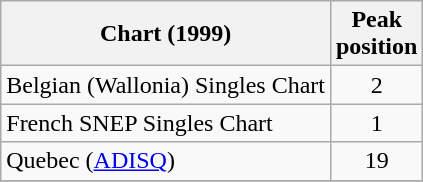<table class="wikitable sortable">
<tr>
<th>Chart (1999)</th>
<th>Peak<br>position</th>
</tr>
<tr>
<td>Belgian (Wallonia) Singles Chart</td>
<td align="center">2</td>
</tr>
<tr>
<td>French SNEP Singles Chart</td>
<td align="center">1</td>
</tr>
<tr>
<td>Quebec (<a href='#'>ADISQ</a>)</td>
<td align="center">19</td>
</tr>
<tr>
</tr>
</table>
